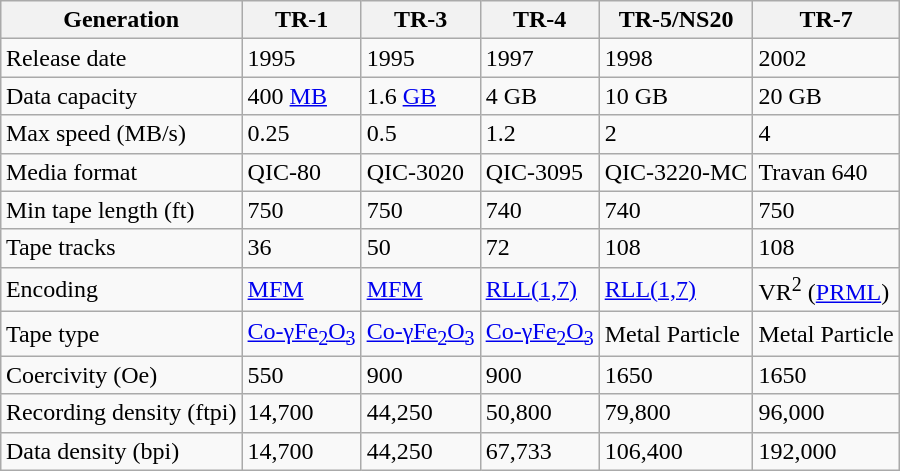<table class="wikitable" style="float:right; margin-left: 1em;">
<tr>
<th>Generation</th>
<th>TR-1</th>
<th>TR-3</th>
<th>TR-4</th>
<th>TR-5/NS20</th>
<th>TR-7</th>
</tr>
<tr>
<td>Release date</td>
<td>1995</td>
<td>1995</td>
<td>1997</td>
<td>1998</td>
<td>2002</td>
</tr>
<tr>
<td>Data capacity</td>
<td>400 <a href='#'>MB</a></td>
<td>1.6 <a href='#'>GB</a></td>
<td>4 GB</td>
<td>10 GB</td>
<td>20 GB</td>
</tr>
<tr>
<td>Max speed (MB/s)</td>
<td>0.25</td>
<td>0.5</td>
<td>1.2</td>
<td>2</td>
<td>4</td>
</tr>
<tr>
<td>Media format</td>
<td>QIC-80</td>
<td>QIC-3020</td>
<td>QIC-3095</td>
<td>QIC-3220-MC</td>
<td>Travan 640</td>
</tr>
<tr>
<td>Min tape length (ft)</td>
<td>750</td>
<td>750</td>
<td>740</td>
<td>740</td>
<td>750</td>
</tr>
<tr>
<td>Tape tracks</td>
<td>36</td>
<td>50</td>
<td>72</td>
<td>108</td>
<td>108</td>
</tr>
<tr>
<td>Encoding</td>
<td><a href='#'>MFM</a></td>
<td><a href='#'>MFM</a></td>
<td><a href='#'>RLL(1,7)</a></td>
<td><a href='#'>RLL(1,7)</a></td>
<td>VR<sup>2</sup> (<a href='#'>PRML</a>)</td>
</tr>
<tr>
<td>Tape type</td>
<td><a href='#'>Co-γFe<sub>2</sub>O<sub>3</sub></a></td>
<td><a href='#'>Co-γFe<sub>2</sub>O<sub>3</sub></a></td>
<td><a href='#'>Co-γFe<sub>2</sub>O<sub>3</sub></a></td>
<td>Metal Particle</td>
<td>Metal Particle</td>
</tr>
<tr>
<td>Coercivity (Oe)</td>
<td>550</td>
<td>900</td>
<td>900</td>
<td>1650</td>
<td>1650</td>
</tr>
<tr>
<td>Recording density (ftpi)</td>
<td>14,700</td>
<td>44,250</td>
<td>50,800</td>
<td>79,800</td>
<td>96,000</td>
</tr>
<tr>
<td>Data density (bpi)</td>
<td>14,700</td>
<td>44,250</td>
<td>67,733</td>
<td>106,400</td>
<td>192,000</td>
</tr>
</table>
